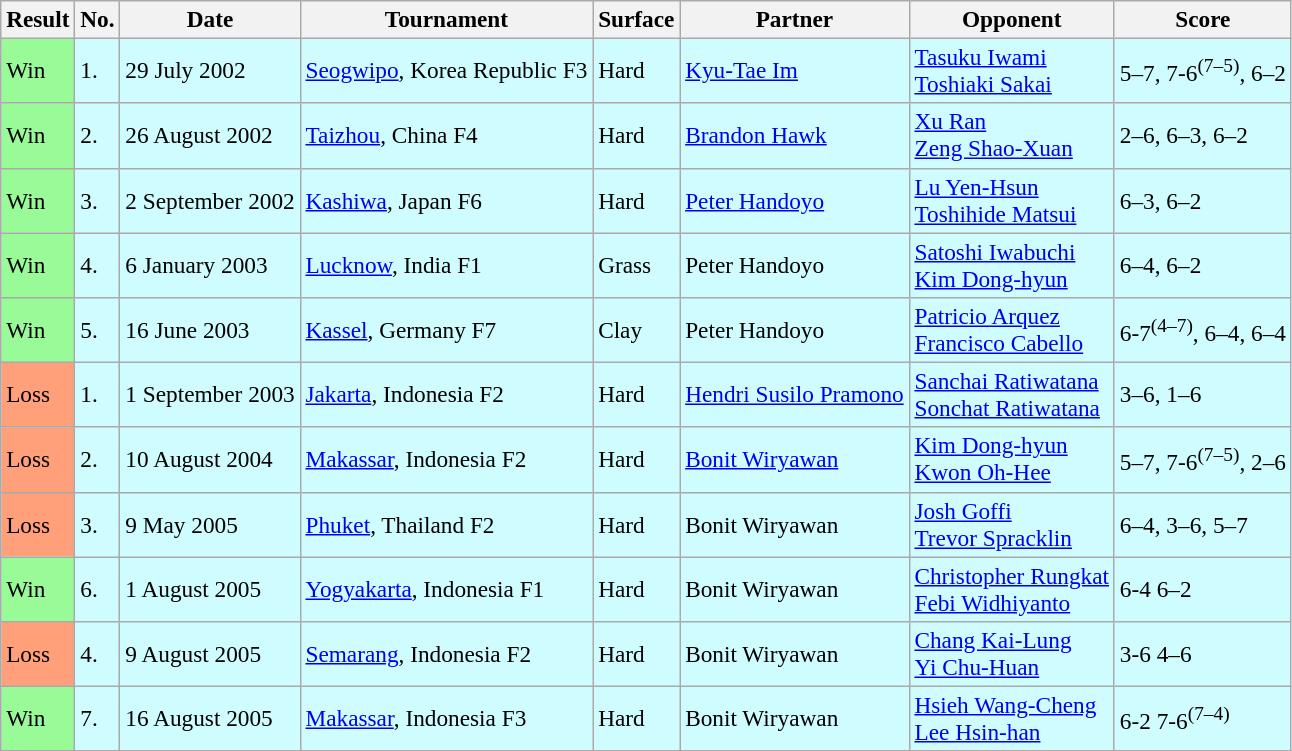<table class="sortable wikitable" style="font-size:97%;">
<tr>
<th>Result</th>
<th>No.</th>
<th>Date</th>
<th>Tournament</th>
<th>Surface</th>
<th>Partner</th>
<th>Opponent</th>
<th>Score</th>
</tr>
<tr style="background:#cffcff;">
<td style="background:#98fb98;">Win</td>
<td>1.</td>
<td>29 July 2002</td>
<td><a href='#'>Seogwipo</a>, Korea Republic F3</td>
<td>Hard</td>
<td> <a href='#'>Kyu-Tae Im</a></td>
<td> <a href='#'>Tasuku Iwami</a> <br> <a href='#'>Toshiaki Sakai</a></td>
<td>5–7, 7-6<sup>(7–5)</sup>, 6–2</td>
</tr>
<tr style="background:#cffcff;">
<td style="background:#98fb98;">Win</td>
<td>2.</td>
<td>26 August 2002</td>
<td><a href='#'>Taizhou</a>, China F4</td>
<td>Hard</td>
<td> <a href='#'>Brandon Hawk</a></td>
<td> <a href='#'>Xu Ran</a> <br> <a href='#'>Zeng Shao-Xuan</a></td>
<td>2–6, 6–3, 6–2</td>
</tr>
<tr style="background:#cffcff;">
<td style="background:#98fb98;">Win</td>
<td>3.</td>
<td>2 September 2002</td>
<td><a href='#'>Kashiwa</a>, Japan F6</td>
<td>Hard</td>
<td> <a href='#'>Peter Handoyo</a></td>
<td> <a href='#'>Lu Yen-Hsun</a> <br> <a href='#'>Toshihide Matsui</a></td>
<td>6–3, 6–2</td>
</tr>
<tr style="background:#cffcff;">
<td style="background:#98fb98;">Win</td>
<td>4.</td>
<td>6 January 2003</td>
<td><a href='#'>Lucknow</a>, India F1</td>
<td>Grass</td>
<td> Peter Handoyo</td>
<td> <a href='#'>Satoshi Iwabuchi</a> <br> <a href='#'>Kim Dong-hyun</a></td>
<td>6–4, 6–2</td>
</tr>
<tr style="background:#cffcff;">
<td style="background:#98fb98;">Win</td>
<td>5.</td>
<td>16 June 2003</td>
<td><a href='#'>Kassel</a>, Germany F7</td>
<td>Clay</td>
<td> Peter Handoyo</td>
<td> <a href='#'>Patricio Arquez</a> <br> <a href='#'>Francisco Cabello</a></td>
<td>6-7<sup>(4–7)</sup>, 6–4, 6–4</td>
</tr>
<tr style="background:#cffcff;">
<td style="background:#ffa07a;">Loss</td>
<td>1.</td>
<td>1 September 2003</td>
<td><a href='#'>Jakarta</a>, Indonesia F2</td>
<td>Hard</td>
<td> <a href='#'>Hendri Susilo Pramono</a></td>
<td> <a href='#'>Sanchai Ratiwatana</a> <br> <a href='#'>Sonchat Ratiwatana</a></td>
<td>3–6, 1–6</td>
</tr>
<tr style="background:#cffcff;">
<td style="background:#ffa07a;">Loss</td>
<td>2.</td>
<td>10 August 2004</td>
<td><a href='#'>Makassar</a>, Indonesia F2</td>
<td>Hard</td>
<td> <a href='#'>Bonit Wiryawan</a></td>
<td> <a href='#'>Kim Dong-hyun</a> <br> <a href='#'>Kwon Oh-Hee</a></td>
<td>5–7, 7-6<sup>(7–5)</sup>, 2–6</td>
</tr>
<tr style="background:#cffcff;">
<td style="background:#ffa07a;">Loss</td>
<td>3.</td>
<td>9 May 2005</td>
<td><a href='#'>Phuket</a>, Thailand F2</td>
<td>Hard</td>
<td> Bonit Wiryawan</td>
<td> <a href='#'>Josh Goffi</a><br> <a href='#'>Trevor Spracklin</a></td>
<td>6–4, 3–6, 5–7</td>
</tr>
<tr style="background:#cffcff;">
<td style="background:#98fb98;">Win</td>
<td>6.</td>
<td>1 August 2005</td>
<td><a href='#'>Yogyakarta</a>, Indonesia F1</td>
<td>Hard</td>
<td> Bonit Wiryawan</td>
<td> <a href='#'>Christopher Rungkat</a> <br> <a href='#'>Febi Widhiyanto</a></td>
<td>6-4 6–2</td>
</tr>
<tr style="background:#cffcff;">
<td style="background:#ffa07a;">Loss</td>
<td>4.</td>
<td>9 August 2005</td>
<td><a href='#'>Semarang</a>, Indonesia F2</td>
<td>Hard</td>
<td> Bonit Wiryawan</td>
<td> <a href='#'>Chang Kai-Lung</a><br> <a href='#'>Yi Chu-Huan</a></td>
<td>3-6 4–6</td>
</tr>
<tr style="background:#cffcff;">
<td style="background:#98fb98;">Win</td>
<td>7.</td>
<td>16 August 2005</td>
<td><a href='#'>Makassar</a>, Indonesia F3</td>
<td>Hard</td>
<td> Bonit Wiryawan</td>
<td> <a href='#'>Hsieh Wang-Cheng</a> <br> <a href='#'>Lee Hsin-han</a></td>
<td>6-2 7-6<sup>(7–4)</sup></td>
</tr>
</table>
